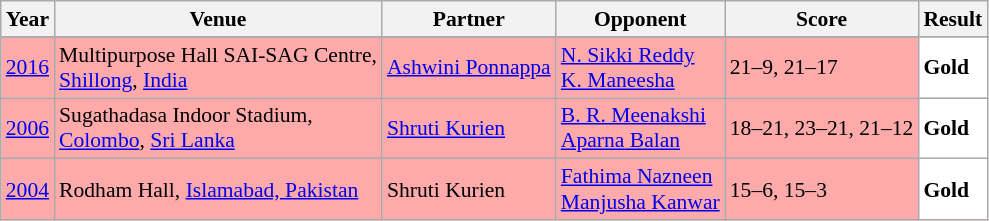<table class="sortable wikitable" style="font-size: 90%;">
<tr>
<th>Year</th>
<th>Venue</th>
<th>Partner</th>
<th>Opponent</th>
<th>Score</th>
<th>Result</th>
</tr>
<tr>
</tr>
<tr style="background:#FFAAAA">
<td align="center"><a href='#'>2016</a></td>
<td align="left">Multipurpose Hall SAI-SAG Centre,<br><a href='#'>Shillong</a>, <a href='#'>India</a></td>
<td align="left"> <a href='#'>Ashwini Ponnappa</a></td>
<td align="left"> <a href='#'>N. Sikki Reddy</a> <br>  <a href='#'>K. Maneesha</a></td>
<td align="left">21–9, 21–17</td>
<td style="text-align:left; background:white"> <strong>Gold</strong></td>
</tr>
<tr style="background:#FFAAAA">
<td align="center"><a href='#'>2006</a></td>
<td align="left">Sugathadasa Indoor Stadium,<br><a href='#'>Colombo</a>, <a href='#'>Sri Lanka</a></td>
<td align="left"> <a href='#'>Shruti Kurien</a></td>
<td align="left"> <a href='#'>B. R. Meenakshi</a> <br>  <a href='#'>Aparna Balan</a></td>
<td align="left">18–21, 23–21, 21–12</td>
<td style="text-align:left; background:white"> <strong>Gold</strong></td>
</tr>
<tr style="background:#FFAAAA">
<td align="center"><a href='#'>2004</a></td>
<td align="left">Rodham Hall, <a href='#'>Islamabad, Pakistan</a></td>
<td align="left"> Shruti Kurien</td>
<td align="left"> <a href='#'>Fathima Nazneen</a> <br>  <a href='#'>Manjusha Kanwar</a></td>
<td align="left">15–6, 15–3</td>
<td style="text-align:left; background:white"> <strong>Gold</strong></td>
</tr>
</table>
